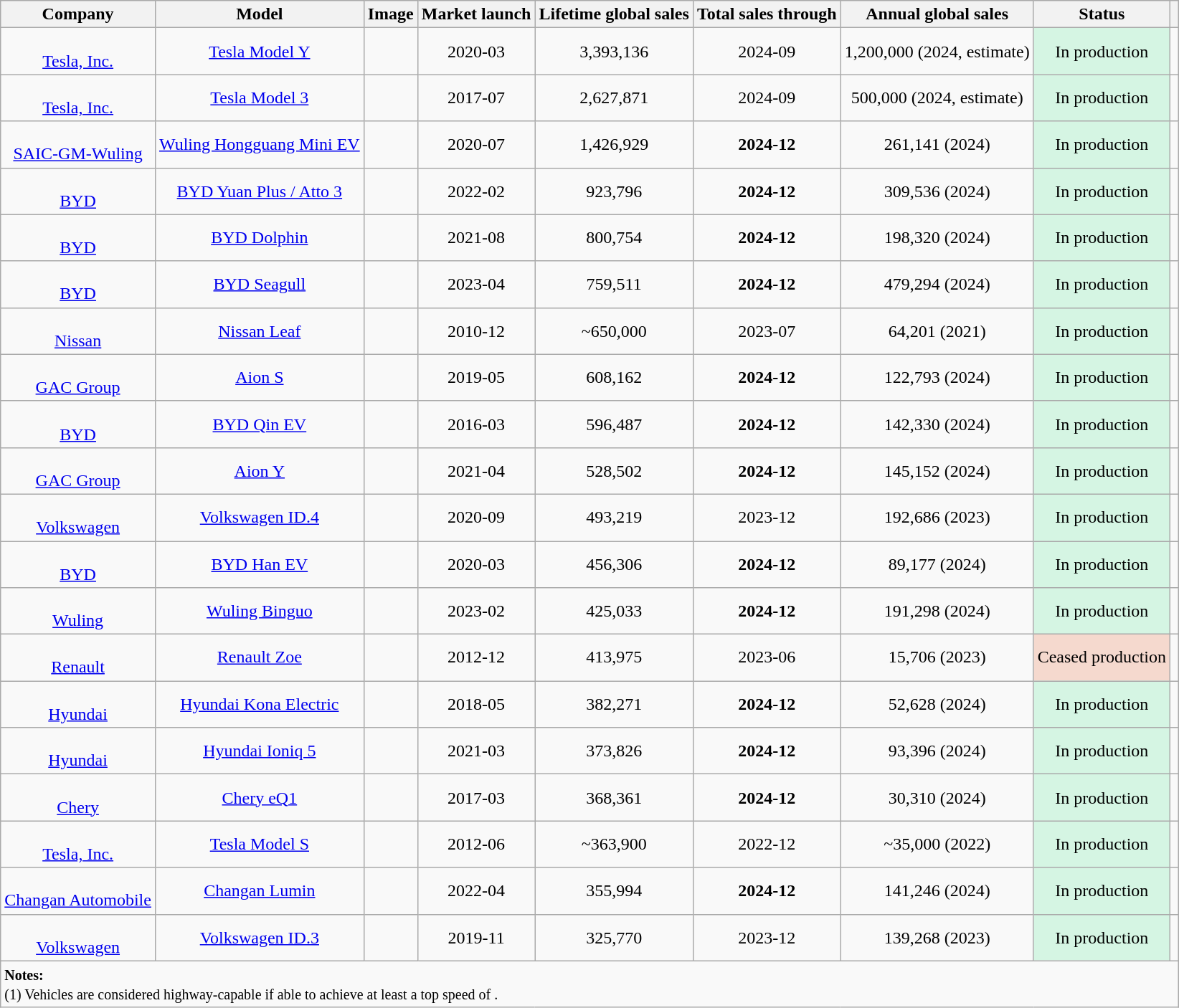<table class="wikitable sortable mw-collapsible plainrowheaders" id="Top_BEV_models">
<tr>
<th scope="col">Company</th>
<th scope="col">Model</th>
<th scope="col" class="unsortable">Image</th>
<th scope="col">Market launch</th>
<th scope="col">Lifetime global sales</th>
<th scope="col">Total sales through</th>
<th scope="col">Annual global sales</th>
<th>Status</th>
<th scope="col" class="unsortable"></th>
</tr>
<tr align="center">
<td><br> <a href='#'>Tesla, Inc.</a></td>
<td><a href='#'>Tesla Model Y</a></td>
<td align="left"></td>
<td>2020-03</td>
<td data-sort-value="1840,000">3,393,136</td>
<td>2024-09</td>
<td>1,200,000 (2024, estimate)</td>
<td style="background: #D5F5E3">In production</td>
<td align="left"></td>
</tr>
<tr align=center>
<td> <br><a href='#'>Tesla, Inc.</a></td>
<td><a href='#'>Tesla Model 3</a></td>
<td align="left"></td>
<td>2017-07</td>
<td data-sort-value="2060,000">2,627,871</td>
<td>2024-09</td>
<td>500,000 (2024, estimate)</td>
<td style="background: #D5F5E3">In production</td>
<td align="left"></td>
</tr>
<tr align=center>
<td> <br><a href='#'>SAIC-GM-Wuling</a></td>
<td><a href='#'>Wuling Hongguang Mini EV</a></td>
<td align="left"></td>
<td>2020-07</td>
<td data-sort-value="1097,872">1,426,929</td>
<td><strong>2024-12</strong></td>
<td>261,141 (2024)</td>
<td style="background: #D5F5E3">In production</td>
<td align="left"></td>
</tr>
<tr align="center">
<td> <br><a href='#'>BYD</a></td>
<td><a href='#'>BYD Yuan Plus / Atto 3</a></td>
<td align="left"></td>
<td>2022-02</td>
<td>923,796</td>
<td><strong>2024-12</strong></td>
<td>309,536 (2024)</td>
<td style="background: #D5F5E3">In production</td>
<td align="left"></td>
</tr>
<tr align="center">
<td> <br><a href='#'>BYD</a></td>
<td><a href='#'>BYD Dolphin</a></td>
<td align="left"></td>
<td>2021-08</td>
<td>800,754</td>
<td><strong>2024-12</strong></td>
<td>198,320 (2024)</td>
<td style="background: #D5F5E3">In production</td>
<td align="left"></td>
</tr>
<tr align="center">
<td> <br><a href='#'>BYD</a></td>
<td><a href='#'>BYD Seagull</a></td>
<td align="left"></td>
<td>2023-04</td>
<td>759,511</td>
<td><strong>2024-12</strong></td>
<td>479,294 (2024)</td>
<td style="background: #D5F5E3">In production</td>
<td align="left"></td>
</tr>
<tr align=center>
<td> <br><a href='#'>Nissan</a></td>
<td><a href='#'>Nissan Leaf</a></td>
<td align="left"></td>
<td>2010-12</td>
<td data-sort-value="650,000">~650,000</td>
<td>2023-07</td>
<td>64,201 (2021)</td>
<td style="background: #D5F5E3">In production</td>
<td align="left"></td>
</tr>
<tr align="center">
<td><br> <a href='#'>GAC Group</a></td>
<td><a href='#'>Aion S</a></td>
<td align="left"></td>
<td>2019-05</td>
<td>608,162</td>
<td><strong>2024-12</strong></td>
<td>122,793 (2024)</td>
<td style="background: #D5F5E3">In production</td>
<td align="left"></td>
</tr>
<tr align="center">
<td> <br><a href='#'>BYD</a></td>
<td><a href='#'>BYD Qin EV</a></td>
<td align="left"></td>
<td>2016-03</td>
<td>596,487</td>
<td><strong>2024-12</strong></td>
<td>142,330 (2024)</td>
<td style="background: #D5F5E3">In production</td>
<td align="left"></td>
</tr>
<tr align="center">
<td><br> <a href='#'>GAC Group</a></td>
<td><a href='#'>Aion Y</a></td>
<td align="left"></td>
<td>2021-04</td>
<td>528,502</td>
<td><strong>2024-12</strong></td>
<td>145,152 (2024)</td>
<td style="background: #D5F5E3">In production</td>
<td align="left"></td>
</tr>
<tr align="center">
<td><br> <a href='#'>Volkswagen</a></td>
<td><a href='#'>Volkswagen ID.4</a></td>
<td></td>
<td>2020-09</td>
<td>493,219</td>
<td>2023-12</td>
<td>192,686 (2023)</td>
<td style="background: #D5F5E3">In production</td>
<td align="left"></td>
</tr>
<tr align="center">
<td> <br><a href='#'>BYD</a></td>
<td><a href='#'>BYD Han EV</a></td>
<td align="left"></td>
<td>2020-03</td>
<td>456,306</td>
<td><strong>2024-12</strong></td>
<td>89,177 (2024)</td>
<td style="background: #D5F5E3">In production</td>
<td align="left"></td>
</tr>
<tr align="center">
<td><br><a href='#'>Wuling</a></td>
<td><a href='#'>Wuling Binguo</a></td>
<td></td>
<td>2023-02</td>
<td>425,033</td>
<td><strong>2024-12</strong></td>
<td>191,298 (2024)</td>
<td style="background: #D5F5E3">In production</td>
<td align="left"></td>
</tr>
<tr align=center>
<td> <br> <a href='#'>Renault</a></td>
<td><a href='#'>Renault Zoe</a></td>
<td align="left"></td>
<td>2012-12</td>
<td>413,975</td>
<td>2023-06</td>
<td>15,706 (2023)</td>
<td style="background: #F5D9CE">Ceased production</td>
<td align="left"></td>
</tr>
<tr align="center">
<td> <br><a href='#'>Hyundai</a></td>
<td><a href='#'>Hyundai Kona Electric</a></td>
<td align="left"></td>
<td>2018-05</td>
<td>382,271</td>
<td><strong>2024-12</strong></td>
<td>52,628 (2024)</td>
<td style="background: #D5F5E3">In production</td>
<td align="left"></td>
</tr>
<tr align="center">
<td> <br><a href='#'>Hyundai</a></td>
<td><a href='#'>Hyundai Ioniq 5</a></td>
<td></td>
<td>2021-03</td>
<td>373,826</td>
<td><strong>2024-12</strong></td>
<td>93,396 (2024)</td>
<td style="background: #D5F5E3">In production</td>
<td align="left"></td>
</tr>
<tr align="center">
<td><br><a href='#'>Chery</a></td>
<td><a href='#'>Chery eQ1</a></td>
<td align="left"></td>
<td>2017-03</td>
<td>368,361</td>
<td><strong>2024-12</strong></td>
<td>30,310 (2024)</td>
<td style="background: #D5F5E3">In production</td>
<td align="left"></td>
</tr>
<tr align=center>
<td><br> <a href='#'>Tesla, Inc.</a></td>
<td><a href='#'>Tesla Model S</a></td>
<td align="left"></td>
<td>2012-06</td>
<td data-sort-value="363,900">~363,900</td>
<td>2022-12</td>
<td data-sort-value="35,000">~35,000 (2022)</td>
<td style="background: #D5F5E3">In production</td>
<td align="left"></td>
</tr>
<tr align=center>
<td><br><a href='#'>Changan Automobile</a></td>
<td><a href='#'>Changan Lumin</a></td>
<td></td>
<td>2022-04</td>
<td>355,994</td>
<td><strong>2024-12</strong></td>
<td>141,246 (2024)</td>
<td style="background: #D5F5E3">In production</td>
<td></td>
</tr>
<tr align=center>
<td><br> <a href='#'>Volkswagen</a></td>
<td><a href='#'>Volkswagen ID.3</a></td>
<td align="left"></td>
<td>2019-11</td>
<td>325,770</td>
<td>2023-12</td>
<td>139,268 (2023)</td>
<td style="background: #D5F5E3">In production</td>
<td align="left"></td>
</tr>
<tr class="sortbottom">
<td colspan="9"><small><strong>Notes:</strong> <br>(1) Vehicles are considered highway-capable if able to achieve at least a top speed of .</small></td>
</tr>
</table>
